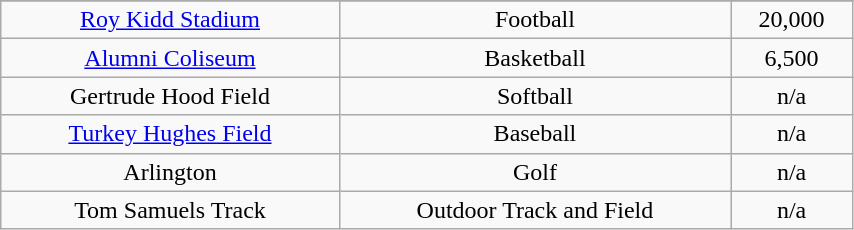<table class="wikitable" style="width:45%;">
<tr>
</tr>
<tr>
<td align=center><a href='#'>Roy Kidd Stadium</a></td>
<td align=center>Football</td>
<td align=center>20,000</td>
</tr>
<tr>
<td align=center><a href='#'>Alumni Coliseum</a></td>
<td align=center>Basketball</td>
<td align=center>6,500</td>
</tr>
<tr>
<td align=center>Gertrude Hood Field</td>
<td align=center>Softball</td>
<td align=center>n/a</td>
</tr>
<tr>
<td align=center><a href='#'>Turkey Hughes Field</a></td>
<td align=center>Baseball</td>
<td align=center>n/a</td>
</tr>
<tr>
<td align=center>Arlington</td>
<td align=center>Golf</td>
<td align=center>n/a</td>
</tr>
<tr>
<td align=center>Tom Samuels Track</td>
<td align=center>Outdoor Track and Field</td>
<td align=center>n/a</td>
</tr>
</table>
